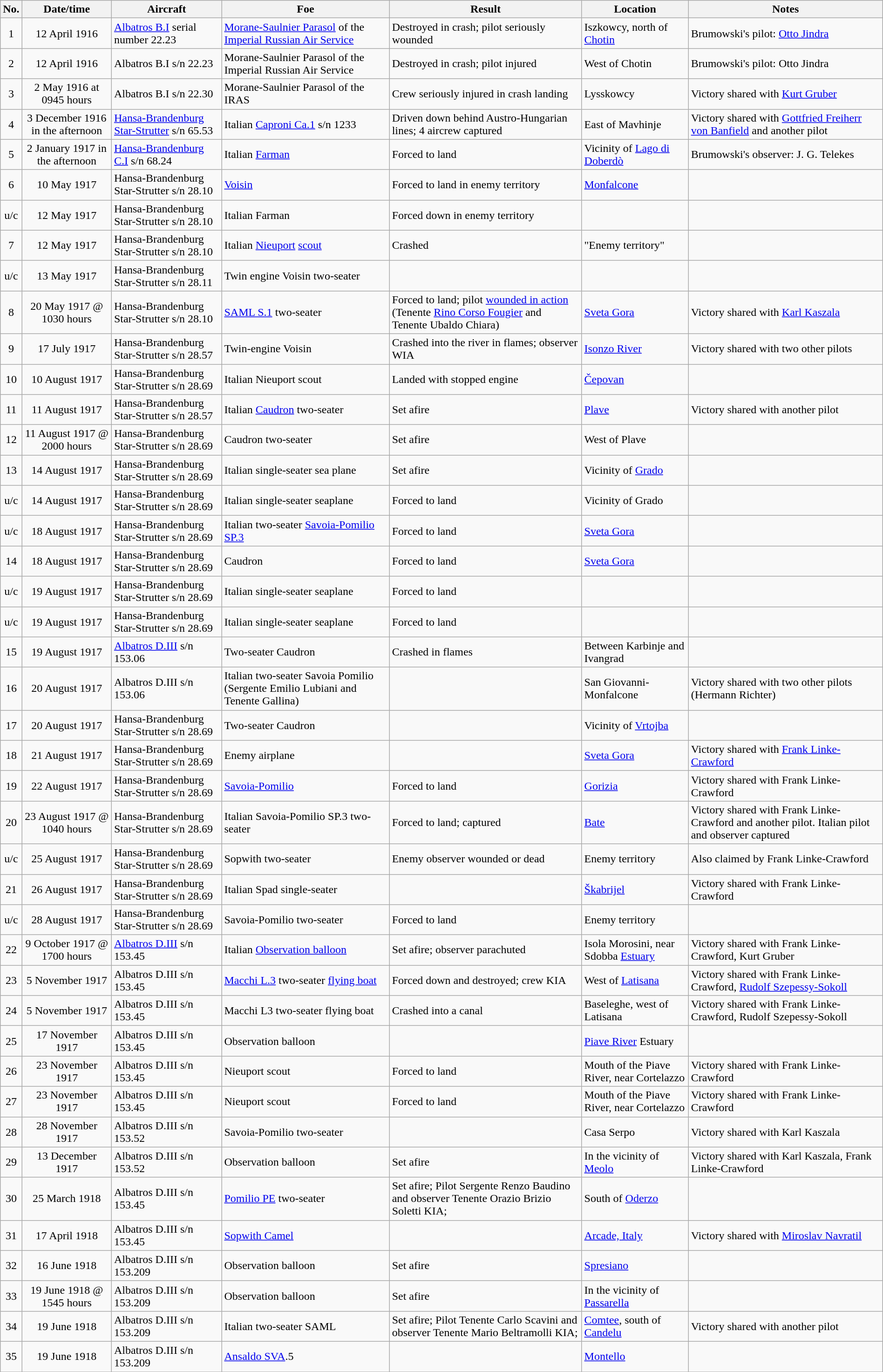<table class="wikitable" border="1" style="margin: 1em auto 1em auto">
<tr>
<th>No.</th>
<th>Date/time</th>
<th>Aircraft</th>
<th>Foe</th>
<th>Result</th>
<th>Location</th>
<th>Notes</th>
</tr>
<tr>
<td align="center">1</td>
<td align="center">12 April 1916</td>
<td><a href='#'>Albatros B.I</a> serial number 22.23</td>
<td><a href='#'>Morane-Saulnier Parasol</a> of the <a href='#'>Imperial Russian Air Service</a></td>
<td>Destroyed in crash; pilot seriously wounded</td>
<td>Iszkowcy, north of <a href='#'>Chotin</a></td>
<td>Brumowski's pilot: <a href='#'>Otto Jindra</a></td>
</tr>
<tr>
<td align="center">2</td>
<td align="center">12 April 1916</td>
<td>Albatros B.I s/n 22.23</td>
<td>Morane-Saulnier Parasol of the Imperial Russian Air Service</td>
<td>Destroyed in crash; pilot injured</td>
<td>West of Chotin</td>
<td>Brumowski's pilot: Otto Jindra</td>
</tr>
<tr>
<td align="center">3</td>
<td align="center">2 May 1916 at 0945 hours</td>
<td>Albatros B.I s/n 22.30</td>
<td>Morane-Saulnier Parasol of the IRAS</td>
<td>Crew seriously injured in crash landing</td>
<td>Lysskowcy</td>
<td>Victory shared with <a href='#'>Kurt Gruber</a></td>
</tr>
<tr>
<td align="center">4</td>
<td align="center">3 December 1916 in the afternoon</td>
<td><a href='#'>Hansa-Brandenburg Star-Strutter</a> s/n 65.53</td>
<td>Italian <a href='#'>Caproni Ca.1</a> s/n 1233</td>
<td>Driven down behind Austro-Hungarian lines; 4 aircrew captured</td>
<td>East of Mavhinje</td>
<td>Victory shared with <a href='#'>Gottfried Freiherr von Banfield</a> and another pilot</td>
</tr>
<tr>
<td align="center">5</td>
<td align="center">2 January 1917 in the afternoon</td>
<td><a href='#'>Hansa-Brandenburg C.I</a> s/n 68.24</td>
<td>Italian <a href='#'>Farman</a></td>
<td>Forced to land</td>
<td>Vicinity of <a href='#'>Lago di Doberdò</a></td>
<td>Brumowski's observer: J. G. Telekes</td>
</tr>
<tr>
<td align="center">6</td>
<td align="center">10 May 1917</td>
<td>Hansa-Brandenburg Star-Strutter s/n 28.10</td>
<td><a href='#'>Voisin</a></td>
<td>Forced to land in enemy territory</td>
<td><a href='#'>Monfalcone</a></td>
<td></td>
</tr>
<tr>
<td align="center">u/c</td>
<td align="center">12 May 1917</td>
<td>Hansa-Brandenburg Star-Strutter s/n 28.10</td>
<td>Italian Farman</td>
<td>Forced down in enemy territory</td>
<td></td>
<td></td>
</tr>
<tr>
<td align="center">7</td>
<td align="center">12 May 1917</td>
<td>Hansa-Brandenburg Star-Strutter s/n 28.10</td>
<td>Italian <a href='#'>Nieuport</a> <a href='#'>scout</a></td>
<td>Crashed</td>
<td>"Enemy territory"</td>
<td></td>
</tr>
<tr>
<td align="center">u/c</td>
<td align="center">13 May 1917</td>
<td>Hansa-Brandenburg Star-Strutter s/n 28.11</td>
<td>Twin engine Voisin two-seater</td>
<td></td>
<td></td>
<td></td>
</tr>
<tr>
<td align="center">8</td>
<td align="center">20 May 1917 @ 1030 hours</td>
<td>Hansa-Brandenburg Star-Strutter s/n 28.10</td>
<td><a href='#'>SAML S.1</a> two-seater</td>
<td>Forced to land; pilot <a href='#'>wounded in action</a> (Tenente <a href='#'>Rino Corso Fougier</a> and Tenente Ubaldo Chiara)</td>
<td><a href='#'>Sveta Gora</a></td>
<td>Victory shared with <a href='#'>Karl Kaszala</a></td>
</tr>
<tr>
<td align="center">9</td>
<td align="center">17 July 1917</td>
<td>Hansa-Brandenburg Star-Strutter s/n 28.57</td>
<td>Twin-engine Voisin</td>
<td>Crashed into the river in flames; observer WIA</td>
<td><a href='#'>Isonzo River</a></td>
<td>Victory shared with two other pilots</td>
</tr>
<tr>
<td align="center">10</td>
<td align="center">10 August 1917</td>
<td>Hansa-Brandenburg Star-Strutter s/n 28.69</td>
<td>Italian Nieuport scout</td>
<td>Landed with stopped engine</td>
<td><a href='#'>Čepovan</a></td>
<td></td>
</tr>
<tr>
<td align="center">11</td>
<td align="center">11 August 1917</td>
<td>Hansa-Brandenburg Star-Strutter s/n 28.57</td>
<td>Italian <a href='#'>Caudron</a> two-seater</td>
<td>Set afire</td>
<td><a href='#'>Plave</a></td>
<td>Victory shared with another pilot</td>
</tr>
<tr>
<td align="center">12</td>
<td align="center">11 August 1917 @ 2000 hours</td>
<td>Hansa-Brandenburg Star-Strutter s/n 28.69</td>
<td>Caudron two-seater</td>
<td>Set afire</td>
<td>West of Plave</td>
<td></td>
</tr>
<tr>
<td align="center">13</td>
<td align="center">14 August 1917</td>
<td>Hansa-Brandenburg Star-Strutter s/n 28.69</td>
<td>Italian single-seater sea plane</td>
<td>Set afire</td>
<td>Vicinity of <a href='#'>Grado</a></td>
<td></td>
</tr>
<tr>
<td align="center">u/c</td>
<td align="center">14 August 1917</td>
<td>Hansa-Brandenburg Star-Strutter s/n 28.69</td>
<td>Italian single-seater seaplane</td>
<td>Forced to land</td>
<td>Vicinity of Grado</td>
<td></td>
</tr>
<tr>
<td align="center">u/c</td>
<td align="center">18 August 1917</td>
<td>Hansa-Brandenburg Star-Strutter s/n 28.69</td>
<td>Italian two-seater <a href='#'>Savoia-Pomilio SP.3</a></td>
<td>Forced to land</td>
<td><a href='#'>Sveta Gora</a></td>
<td></td>
</tr>
<tr>
<td align="center">14</td>
<td align="center">18 August 1917</td>
<td>Hansa-Brandenburg Star-Strutter s/n 28.69</td>
<td>Caudron</td>
<td>Forced to land</td>
<td><a href='#'>Sveta Gora</a></td>
<td></td>
</tr>
<tr>
<td align="center">u/c</td>
<td align="center">19 August 1917</td>
<td>Hansa-Brandenburg Star-Strutter s/n 28.69</td>
<td>Italian single-seater seaplane</td>
<td>Forced to land</td>
<td></td>
<td></td>
</tr>
<tr>
<td align="center">u/c</td>
<td align="center">19 August 1917</td>
<td>Hansa-Brandenburg Star-Strutter s/n 28.69</td>
<td>Italian single-seater seaplane</td>
<td>Forced to land</td>
<td></td>
<td></td>
</tr>
<tr>
<td align="center">15</td>
<td align="center">19 August 1917</td>
<td><a href='#'>Albatros D.III</a> s/n 153.06</td>
<td>Two-seater Caudron</td>
<td>Crashed in flames</td>
<td>Between Karbinje and Ivangrad</td>
<td></td>
</tr>
<tr>
<td align="center">16</td>
<td align="center">20 August 1917</td>
<td>Albatros D.III s/n 153.06</td>
<td>Italian two-seater Savoia Pomilio (Sergente Emilio Lubiani and Tenente Gallina)</td>
<td></td>
<td>San Giovanni-Monfalcone</td>
<td>Victory shared with two other pilots (Hermann Richter)</td>
</tr>
<tr>
<td align="center">17</td>
<td align="center">20 August 1917</td>
<td>Hansa-Brandenburg Star-Strutter s/n 28.69</td>
<td>Two-seater Caudron</td>
<td></td>
<td>Vicinity of <a href='#'>Vrtojba</a></td>
<td></td>
</tr>
<tr>
<td align="center">18</td>
<td align="center">21 August 1917</td>
<td>Hansa-Brandenburg Star-Strutter s/n 28.69</td>
<td>Enemy airplane</td>
<td></td>
<td><a href='#'>Sveta Gora</a></td>
<td>Victory shared with <a href='#'>Frank Linke-Crawford</a></td>
</tr>
<tr>
<td align="center">19</td>
<td align="center">22 August 1917</td>
<td>Hansa-Brandenburg Star-Strutter s/n 28.69</td>
<td><a href='#'>Savoia-Pomilio</a></td>
<td>Forced to land</td>
<td><a href='#'>Gorizia</a></td>
<td>Victory shared with Frank Linke-Crawford</td>
</tr>
<tr>
<td align="center">20</td>
<td align="center">23 August 1917 @ 1040 hours</td>
<td>Hansa-Brandenburg Star-Strutter s/n 28.69</td>
<td>Italian Savoia-Pomilio SP.3 two-seater</td>
<td>Forced to land; captured</td>
<td><a href='#'>Bate</a></td>
<td>Victory shared with Frank Linke-Crawford and another pilot. Italian pilot and observer captured</td>
</tr>
<tr>
<td align="center">u/c</td>
<td align="center">25 August 1917</td>
<td>Hansa-Brandenburg Star-Strutter s/n 28.69</td>
<td>Sopwith two-seater</td>
<td>Enemy observer wounded or dead</td>
<td>Enemy territory</td>
<td>Also claimed by Frank Linke-Crawford</td>
</tr>
<tr>
<td align="center">21</td>
<td align="center">26 August 1917</td>
<td>Hansa-Brandenburg Star-Strutter s/n 28.69</td>
<td>Italian Spad single-seater</td>
<td></td>
<td><a href='#'>Škabrijel</a></td>
<td>Victory shared with Frank Linke-Crawford</td>
</tr>
<tr>
<td align="center">u/c</td>
<td align="center">28 August 1917</td>
<td>Hansa-Brandenburg Star-Strutter s/n 28.69</td>
<td>Savoia-Pomilio two-seater</td>
<td>Forced to land</td>
<td>Enemy territory</td>
<td></td>
</tr>
<tr>
<td align="center">22</td>
<td align="center">9 October 1917 @ 1700 hours</td>
<td><a href='#'>Albatros D.III</a> s/n 153.45</td>
<td>Italian <a href='#'>Observation balloon</a></td>
<td>Set afire; observer parachuted</td>
<td>Isola Morosini, near Sdobba <a href='#'>Estuary</a></td>
<td>Victory shared with Frank Linke-Crawford, Kurt Gruber</td>
</tr>
<tr>
<td align="center">23</td>
<td align="center">5 November 1917</td>
<td>Albatros D.III s/n 153.45</td>
<td><a href='#'>Macchi L.3</a> two-seater <a href='#'>flying boat</a></td>
<td>Forced down and destroyed; crew KIA</td>
<td>West of <a href='#'>Latisana</a></td>
<td>Victory shared with Frank Linke-Crawford, <a href='#'>Rudolf Szepessy-Sokoll</a></td>
</tr>
<tr>
<td align="center">24</td>
<td align="center">5 November 1917</td>
<td>Albatros D.III s/n 153.45</td>
<td>Macchi L3 two-seater flying boat</td>
<td>Crashed into a canal</td>
<td>Baseleghe, west of Latisana</td>
<td>Victory shared with Frank Linke-Crawford, Rudolf Szepessy-Sokoll</td>
</tr>
<tr>
<td align="center">25</td>
<td align="center">17 November 1917</td>
<td>Albatros D.III s/n 153.45</td>
<td>Observation balloon</td>
<td></td>
<td><a href='#'>Piave River</a> Estuary</td>
<td></td>
</tr>
<tr>
<td align="center">26</td>
<td align="center">23 November 1917</td>
<td>Albatros D.III s/n 153.45</td>
<td>Nieuport scout</td>
<td>Forced to land</td>
<td>Mouth of the Piave River, near Cortelazzo</td>
<td>Victory shared with Frank Linke-Crawford</td>
</tr>
<tr>
<td align="center">27</td>
<td align="center">23 November 1917</td>
<td>Albatros D.III s/n 153.45</td>
<td>Nieuport scout</td>
<td>Forced to land</td>
<td>Mouth of the Piave River, near Cortelazzo</td>
<td>Victory shared with Frank Linke-Crawford</td>
</tr>
<tr>
<td align="center">28</td>
<td align="center">28 November 1917</td>
<td>Albatros D.III s/n 153.52</td>
<td>Savoia-Pomilio two-seater</td>
<td></td>
<td>Casa Serpo</td>
<td>Victory shared with Karl Kaszala</td>
</tr>
<tr>
<td align="center">29</td>
<td align="center">13 December 1917</td>
<td>Albatros D.III s/n 153.52</td>
<td>Observation balloon</td>
<td>Set afire</td>
<td>In the vicinity of <a href='#'>Meolo</a></td>
<td>Victory shared with Karl Kaszala, Frank Linke-Crawford</td>
</tr>
<tr>
<td align="center">30</td>
<td align="center">25 March 1918</td>
<td>Albatros D.III s/n 153.45</td>
<td><a href='#'>Pomilio PE</a> two-seater</td>
<td>Set afire; Pilot Sergente Renzo Baudino and observer Tenente Orazio Brizio Soletti KIA;</td>
<td>South of <a href='#'>Oderzo</a></td>
<td></td>
</tr>
<tr>
<td align="center">31</td>
<td align="center">17 April 1918</td>
<td>Albatros D.III s/n 153.45</td>
<td><a href='#'>Sopwith Camel</a></td>
<td></td>
<td><a href='#'>Arcade, Italy</a></td>
<td>Victory shared with <a href='#'>Miroslav Navratil</a></td>
</tr>
<tr>
<td align="center">32</td>
<td align="center">16 June 1918</td>
<td>Albatros D.III s/n 153.209</td>
<td>Observation balloon</td>
<td>Set afire</td>
<td><a href='#'>Spresiano</a></td>
<td></td>
</tr>
<tr>
<td align="center">33</td>
<td align="center">19 June 1918 @ 1545 hours</td>
<td>Albatros D.III s/n 153.209</td>
<td>Observation balloon</td>
<td>Set afire</td>
<td>In the vicinity of <a href='#'>Passarella</a></td>
<td></td>
</tr>
<tr>
<td align="center">34</td>
<td align="center">19 June 1918</td>
<td>Albatros D.III s/n 153.209</td>
<td>Italian two-seater SAML</td>
<td>Set afire; Pilot Tenente Carlo Scavini and observer Tenente Mario Beltramolli KIA;</td>
<td><a href='#'>Comtee</a>, south of <a href='#'>Candelu</a></td>
<td>Victory shared with another pilot</td>
</tr>
<tr>
<td align="center">35</td>
<td align="center">19 June 1918</td>
<td>Albatros D.III s/n 153.209</td>
<td><a href='#'>Ansaldo SVA</a>.5</td>
<td></td>
<td><a href='#'>Montello</a></td>
<td></td>
</tr>
<tr>
</tr>
</table>
